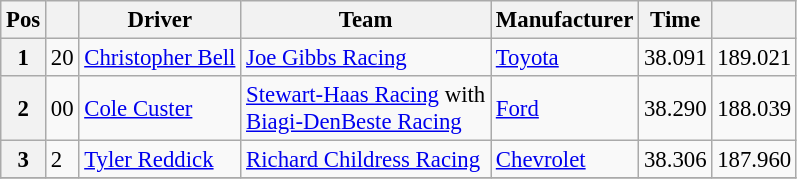<table class="wikitable" style="font-size:95%">
<tr>
<th>Pos</th>
<th></th>
<th>Driver</th>
<th>Team</th>
<th>Manufacturer</th>
<th>Time</th>
<th></th>
</tr>
<tr>
<th>1</th>
<td>20</td>
<td><a href='#'>Christopher Bell</a></td>
<td><a href='#'>Joe Gibbs Racing</a></td>
<td><a href='#'>Toyota</a></td>
<td>38.091</td>
<td>189.021</td>
</tr>
<tr>
<th>2</th>
<td>00</td>
<td><a href='#'>Cole Custer</a></td>
<td><a href='#'>Stewart-Haas Racing</a> with <br> <a href='#'>Biagi-DenBeste Racing</a></td>
<td><a href='#'>Ford</a></td>
<td>38.290</td>
<td>188.039</td>
</tr>
<tr>
<th>3</th>
<td>2</td>
<td><a href='#'>Tyler Reddick</a></td>
<td><a href='#'>Richard Childress Racing</a></td>
<td><a href='#'>Chevrolet</a></td>
<td>38.306</td>
<td>187.960</td>
</tr>
<tr>
</tr>
</table>
